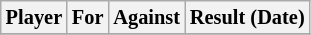<table class="wikitable plainrowheaders sortable" style="font-size:85%">
<tr>
<th>Player</th>
<th>For</th>
<th>Against</th>
<th style="text-align:center">Result (Date)</th>
</tr>
<tr>
</tr>
</table>
